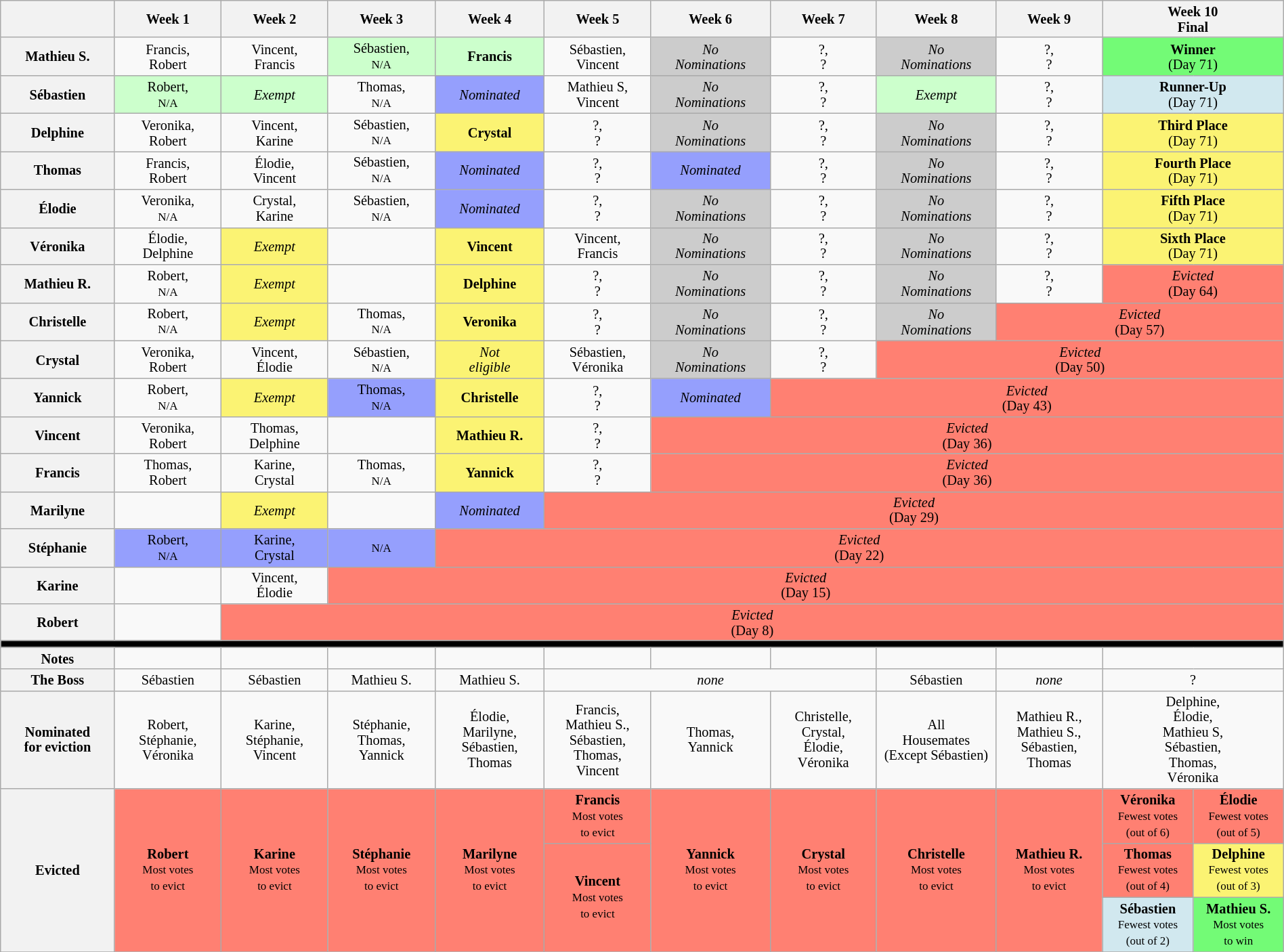<table class="wikitable" style="text-align:center; width: 100%; font-size:85%; line-height:15px;">
<tr>
<th style="width:5%"></th>
<th style="width:5%">Week 1</th>
<th style="width:5%">Week 2</th>
<th style="width:5%">Week 3</th>
<th style="width:5%">Week 4</th>
<th style="width:5%">Week 5</th>
<th style="width:5%">Week 6</th>
<th style="width:5%">Week 7</th>
<th style="width:5%">Week 8</th>
<th style="width:5%">Week 9</th>
<th style="width:7%" colspan="2">Week 10<br>Final</th>
</tr>
<tr>
<th>Mathieu S.</th>
<td>Francis,<br>Robert</td>
<td>Vincent,<br>Francis</td>
<td style="background:#cfc;">Sébastien,<br><small>N/A</small></td>
<td style="background:#cfc;"><strong>Francis</strong></td>
<td>Sébastien,<br>Vincent</td>
<td style="background:#ccc;"><em>No<br>Nominations</em></td>
<td>?,<br>?</td>
<td style="background:#ccc;"><em>No<br>Nominations</em></td>
<td>?,<br>?</td>
<td style="background:#73FB76;" colspan="2"><strong>Winner</strong><br>(Day 71)</td>
</tr>
<tr>
<th>Sébastien</th>
<td style="background:#cfc;">Robert,<br><small>N/A</small></td>
<td style="background:#cfc;"><em>Exempt</em></td>
<td>Thomas,<br><small>N/A</small></td>
<td style="background:#959ffd"><em>Nominated</em></td>
<td>Mathieu S,<br>Vincent</td>
<td style="background:#ccc;"><em>No<br>Nominations</em></td>
<td>?,<br>?</td>
<td style="background:#cfc;"><em>Exempt</em></td>
<td>?,<br>?</td>
<td style="background:#D1E8EF;" colspan="2"><strong>Runner-Up</strong><br>(Day 71)</td>
</tr>
<tr>
<th>Delphine</th>
<td>Veronika,<br>Robert</td>
<td>Vincent,<br>Karine</td>
<td>Sébastien,<br><small>N/A</small></td>
<td style="background:#fbf373"><strong>Crystal</strong></td>
<td>?,<br>?</td>
<td style="background:#ccc;"><em>No<br>Nominations</em></td>
<td>?,<br>?</td>
<td style="background:#ccc;"><em>No<br>Nominations</em></td>
<td>?,<br>?</td>
<td style="background:#FBF373" colspan="2"><strong>Third Place</strong><br>(Day 71)</td>
</tr>
<tr>
<th>Thomas</th>
<td>Francis,<br>Robert</td>
<td>Élodie,<br>Vincent</td>
<td>Sébastien,<br><small>N/A</small></td>
<td style="background:#959ffd"><em>Nominated</em></td>
<td>?,<br>?</td>
<td style="background:#959ffd"><em>Nominated</em></td>
<td>?,<br>?</td>
<td style="background:#ccc;"><em>No<br>Nominations</em></td>
<td>?,<br>?</td>
<td style="background:#FBF373" colspan="2"><strong>Fourth Place</strong><br>(Day 71)</td>
</tr>
<tr>
<th>Élodie</th>
<td>Veronika,<br><small>N/A</small></td>
<td>Crystal,<br>Karine</td>
<td>Sébastien,<br><small>N/A</small></td>
<td style="background:#959ffd"><em>Nominated</em></td>
<td>?,<br>?</td>
<td style="background:#ccc;"><em>No<br>Nominations</em></td>
<td>?,<br>?</td>
<td style="background:#ccc;"><em>No<br>Nominations</em></td>
<td>?,<br>?</td>
<td style="background:#FBF373" colspan="2"><strong>Fifth Place</strong><br>(Day 71)</td>
</tr>
<tr>
<th>Véronika</th>
<td>Élodie,<br>Delphine</td>
<td style="background:#fbf373"><em>Exempt</em></td>
<td></td>
<td style="background:#fbf373"><strong>Vincent</strong></td>
<td>Vincent,<br>Francis</td>
<td style="background:#ccc;"><em>No<br>Nominations</em></td>
<td>?,<br>?</td>
<td style="background:#ccc;"><em>No<br>Nominations</em></td>
<td>?,<br>?</td>
<td style="background:#FBF373" colspan="2"><strong>Sixth Place</strong><br>(Day 71)</td>
</tr>
<tr>
<th>Mathieu R.</th>
<td>Robert,<br><small>N/A</small></td>
<td style="background:#fbf373"><em>Exempt</em></td>
<td></td>
<td style="background:#fbf373"><strong>Delphine</strong></td>
<td>?,<br>?</td>
<td style="background:#ccc;"><em>No<br>Nominations</em></td>
<td>?,<br>?</td>
<td style="background:#ccc;"><em>No<br>Nominations</em></td>
<td>?,<br>?</td>
<td style="background:#FF8072" colspan="2"><em>Evicted</em><br>(Day 64)</td>
</tr>
<tr>
<th>Christelle</th>
<td>Robert,<br><small>N/A</small></td>
<td style="background:#fbf373"><em>Exempt</em></td>
<td>Thomas,<br><small>N/A</small></td>
<td style="background:#fbf373"><strong>Veronika</strong></td>
<td>?,<br>?</td>
<td style="background:#ccc;"><em>No<br>Nominations</em></td>
<td>?,<br>?</td>
<td style="background:#ccc;"><em>No<br>Nominations</em></td>
<td style="background:#FF8072" colspan="3"><em>Evicted</em><br>(Day 57)</td>
</tr>
<tr>
<th>Crystal</th>
<td>Veronika,<br>Robert</td>
<td>Vincent,<br>Élodie</td>
<td>Sébastien,<br><small>N/A</small></td>
<td style="background:#fbf373"><em>Not<br>eligible</em></td>
<td>Sébastien,<br>Véronika</td>
<td style="background:#ccc;"><em>No<br>Nominations</em></td>
<td>?,<br>?</td>
<td style="background:#FF8072" colspan="4"><em>Evicted</em><br>(Day 50)</td>
</tr>
<tr>
<th>Yannick</th>
<td>Robert,<br><small>N/A</small></td>
<td style="background:#fbf373"><em>Exempt</em></td>
<td style="background:#959ffd">Thomas,<br><small>N/A</small></td>
<td style="background:#fbf373"><strong>Christelle</strong></td>
<td>?,<br>?</td>
<td style="background:#959ffd"><em>Nominated</em></td>
<td style="background:#FF8072" colspan="5"><em>Evicted</em><br>(Day 43)</td>
</tr>
<tr>
<th>Vincent</th>
<td>Veronika,<br>Robert</td>
<td>Thomas,<br>Delphine</td>
<td></td>
<td style="background:#fbf373"><strong>Mathieu R.</strong></td>
<td>?,<br>?</td>
<td style="background:#FF8072" colspan="6"><em>Evicted</em><br>(Day 36)</td>
</tr>
<tr>
<th>Francis</th>
<td>Thomas,<br>Robert</td>
<td>Karine,<br>Crystal</td>
<td>Thomas,<br><small>N/A</small></td>
<td style="background:#fbf373"><strong>Yannick</strong></td>
<td>?,<br>?</td>
<td style="background:#FF8072" colspan="6"><em>Evicted</em><br>(Day 36)</td>
</tr>
<tr>
<th>Marilyne</th>
<td></td>
<td style="background:#fbf373"><em>Exempt</em></td>
<td></td>
<td style="background:#959ffd"><em>Nominated</em></td>
<td style="background:#FF8072" colspan="7"><em>Evicted</em><br>(Day 29)</td>
</tr>
<tr>
<th>Stéphanie</th>
<td style="background:#959ffd">Robert,<br><small>N/A</small></td>
<td style="background:#959ffd">Karine,<br>Crystal</td>
<td style="background:#959ffd"><small>N/A</small></td>
<td style="background:#FF8072" colspan="8"><em>Evicted</em><br>(Day 22)</td>
</tr>
<tr>
<th>Karine</th>
<td></td>
<td>Vincent,<br>Élodie</td>
<td style="background:#FF8072" colspan="9"><em>Evicted</em><br>(Day 15)</td>
</tr>
<tr>
<th>Robert</th>
<td></td>
<td style="background:#FF8072" colspan="10"><em>Evicted</em><br>(Day 8)</td>
</tr>
<tr>
<th style="background:black;" colspan="12"></th>
</tr>
<tr>
<th>Notes</th>
<td></td>
<td></td>
<td></td>
<td></td>
<td></td>
<td></td>
<td></td>
<td></td>
<td></td>
<td colspan="2"></td>
</tr>
<tr>
<th>The Boss</th>
<td>Sébastien</td>
<td>Sébastien</td>
<td>Mathieu S.</td>
<td>Mathieu S.</td>
<td colspan="3"><em>none</em></td>
<td>Sébastien</td>
<td><em>none</em></td>
<td colspan="2">?</td>
</tr>
<tr>
<th>Nominated<br>for eviction</th>
<td>Robert,<br>Stéphanie,<br>Véronika</td>
<td>Karine,<br>Stéphanie,<br>Vincent</td>
<td>Stéphanie,<br>Thomas,<br>Yannick</td>
<td>Élodie,<br>Marilyne,<br>Sébastien,<br>Thomas</td>
<td>Francis,<br>Mathieu S.,<br>Sébastien,<br>Thomas,<br>Vincent</td>
<td>Thomas,<br>Yannick</td>
<td>Christelle,<br>Crystal,<br>Élodie,<br>Véronika</td>
<td>All<br>Housemates<br>(Except Sébastien)</td>
<td>Mathieu R.,<br>Mathieu S.,<br>Sébastien,<br>Thomas</td>
<td colspan="2">Delphine,<br>Élodie,<br>Mathieu S,<br>Sébastien,<br>Thomas,<br>Véronika</td>
</tr>
<tr>
<th rowspan="4">Evicted</th>
<td rowspan="4" style="background:#FF8072"><strong>Robert</strong> <br><small>Most votes<br>to evict</small></td>
<td rowspan="4" style="background:#FF8072"><strong>Karine</strong> <br><small>Most votes<br>to evict</small></td>
<td rowspan="4" style="background:#FF8072"><strong>Stéphanie</strong> <br><small>Most votes<br>to evict</small></td>
<td rowspan="4" style="background:#FF8072"><strong>Marilyne</strong> <br><small>Most votes<br>to evict</small></td>
<td rowspan="2" style="background:#FF8072"><strong>Francis</strong> <br><small>Most votes<br>to evict</small></td>
<td rowspan="4" style="background:#FF8072"><strong>Yannick</strong> <br><small>Most votes<br>to evict</small></td>
<td rowspan="4" style="background:#FF8072"><strong>Crystal</strong> <br><small>Most votes<br>to evict</small></td>
<td rowspan="4" style="background:#FF8072"><strong>Christelle</strong> <br><small>Most votes<br>to evict</small></td>
<td rowspan="4" style="background:#FF8072"><strong>Mathieu R.</strong> <br><small>Most votes<br>to evict</small></td>
<td style="background:#FF8072;"><strong>Véronika</strong> <br><small>Fewest votes<br>(out of 6)</small></td>
<td style="background:#FF8072;"><strong>Élodie</strong><br><small>Fewest votes<br>(out of 5)</small></td>
</tr>
<tr>
<td rowspan="2" style="background:#FF8072;"><strong>Thomas</strong> <br><small>Fewest votes<br>(out of 4)</small></td>
<td rowspan="2" style="background:#FBF373;"><strong>Delphine</strong><br><small>Fewest votes<br>(out of 3)</small></td>
</tr>
<tr>
<td rowspan="2" style="background:#FF8072"><strong>Vincent</strong> <br><small>Most votes<br>to evict</small></td>
</tr>
<tr>
<td style="background:#D1E8EF;"><strong>Sébastien</strong> <br><small>Fewest votes<br>(out of 2)</small></td>
<td style="background:#73FB76;"><strong>Mathieu S.</strong><br><small>Most votes<br>to win</small></td>
</tr>
<tr>
</tr>
</table>
